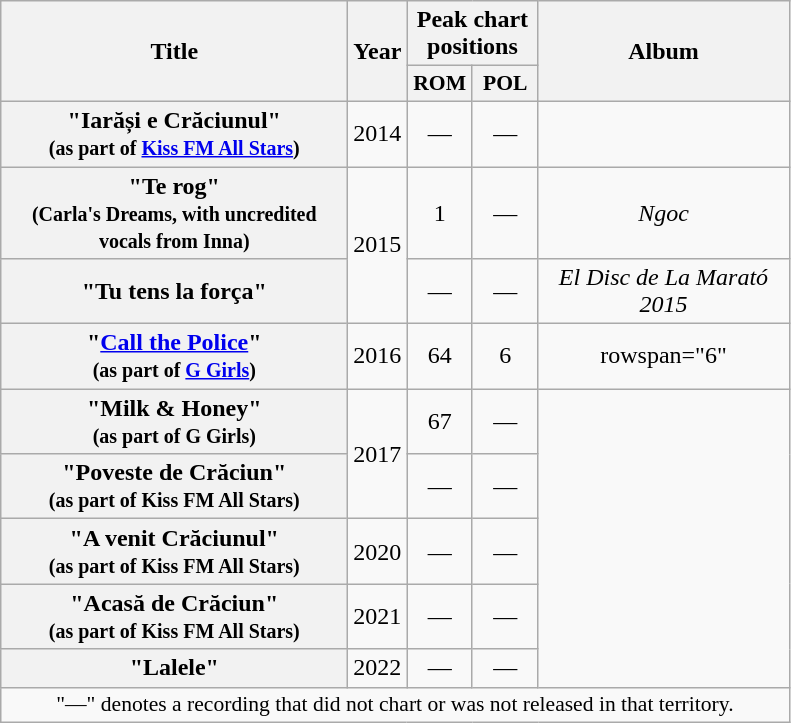<table class="wikitable plainrowheaders" style="text-align:center;">
<tr>
<th scope="col" rowspan="2" style="width:14em;">Title</th>
<th scope="col" rowspan="2" style="width:1em;">Year</th>
<th scope="col" colspan="2" style="width:5em;">Peak chart positions</th>
<th scope="col" rowspan="2" style="width:10em;">Album</th>
</tr>
<tr>
<th scope="col" style="width:2.5em;font-size:90%;">ROM<br></th>
<th scope="col" style="width:2.5em;font-size:90%;">POL<br></th>
</tr>
<tr>
<th scope="row">"Iarăși e Crăciunul"<br><small>(as part of <a href='#'>Kiss FM All Stars</a>)</small></th>
<td>2014</td>
<td>—</td>
<td>—</td>
<td></td>
</tr>
<tr>
<th scope="row">"Te rog"<br><small>(Carla's Dreams, with uncredited vocals from Inna)</small></th>
<td rowspan="2">2015</td>
<td>1</td>
<td>—</td>
<td rowspan="1"><em>Ngoc</em></td>
</tr>
<tr>
<th scope="row">"Tu tens la força"</th>
<td>—</td>
<td>—</td>
<td rowspan="1"><em>El Disc de La Marató 2015</em></td>
</tr>
<tr>
<th scope="row">"<a href='#'>Call the Police</a>"<br><small>(as part of <a href='#'>G Girls</a>)</small></th>
<td rowspan="1">2016</td>
<td>64</td>
<td>6</td>
<td>rowspan="6" </td>
</tr>
<tr>
<th scope="row">"Milk & Honey"<br><small>(as part of G Girls)</small></th>
<td rowspan="2">2017</td>
<td>67</td>
<td>—</td>
</tr>
<tr>
<th scope="row">"Poveste de Crăciun"<br><small>(as part of Kiss FM All Stars)</small></th>
<td>—</td>
<td>—</td>
</tr>
<tr>
<th scope="row">"A venit Crăciunul"<br><small>(as part of Kiss FM All Stars)</small></th>
<td rowspan="1">2020</td>
<td>—</td>
<td>—</td>
</tr>
<tr>
<th scope="row">"Acasă de Crăciun"<br><small>(as part of Kiss FM All Stars)</small></th>
<td rowspan="1">2021</td>
<td>—</td>
<td>—</td>
</tr>
<tr>
<th scope="row">"Lalele"</th>
<td rowspan="1">2022</td>
<td>—</td>
<td>—</td>
</tr>
<tr>
<td colspan="5" style="font-size:90%">"—" denotes a recording that did not chart or was not released in that territory.</td>
</tr>
</table>
